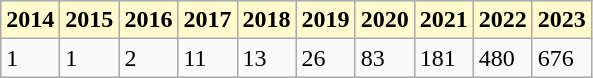<table class="wikitable">
<tr align="center" style="background:#fffacd;">
<td><strong>2014</strong></td>
<td><strong>2015</strong></td>
<td><strong>2016</strong></td>
<td><strong>2017</strong></td>
<td><strong>2018</strong></td>
<td><strong>2019</strong></td>
<td><strong>2020</strong></td>
<td><strong>2021</strong></td>
<td><strong>2022</strong></td>
<td><strong>2023</strong></td>
</tr>
<tr>
<td>1</td>
<td>1</td>
<td>2</td>
<td>11</td>
<td>13</td>
<td>26</td>
<td>83</td>
<td>181</td>
<td>480</td>
<td>676</td>
</tr>
</table>
